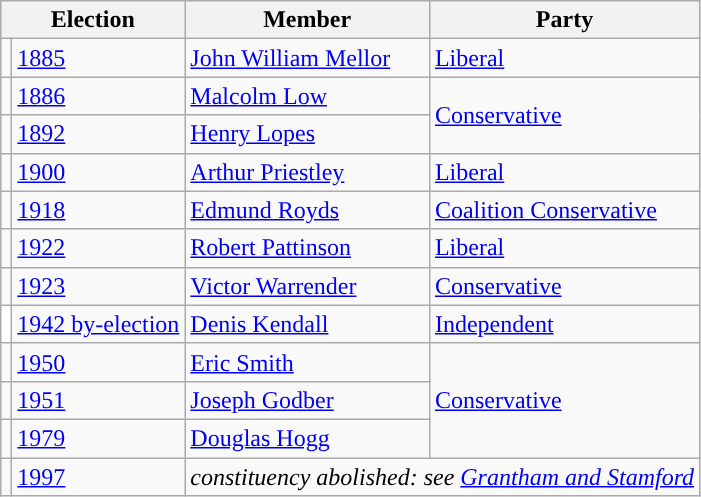<table class="wikitable">
<tr>
<th colspan="2">Election</th>
<th>Member</th>
<th>Party</th>
</tr>
<tr>
<td style="color:inherit;background-color: "></td>
<td><a href='#'>1885</a></td>
<td><a href='#'>John William Mellor</a></td>
<td><a href='#'>Liberal</a></td>
</tr>
<tr>
<td style="color:inherit;background-color: "></td>
<td><a href='#'>1886</a></td>
<td><a href='#'>Malcolm Low</a></td>
<td rowspan="2"><a href='#'>Conservative</a></td>
</tr>
<tr>
<td style="color:inherit;background-color: "></td>
<td><a href='#'>1892</a></td>
<td><a href='#'>Henry Lopes</a></td>
</tr>
<tr>
<td style="color:inherit;background-color: "></td>
<td><a href='#'>1900</a></td>
<td><a href='#'>Arthur Priestley</a></td>
<td><a href='#'>Liberal</a></td>
</tr>
<tr>
<td style="color:inherit;background-color: "></td>
<td><a href='#'>1918</a></td>
<td><a href='#'>Edmund Royds</a></td>
<td><a href='#'>Coalition Conservative</a></td>
</tr>
<tr>
<td style="color:inherit;background-color: "></td>
<td><a href='#'>1922</a></td>
<td><a href='#'>Robert Pattinson</a></td>
<td><a href='#'>Liberal</a></td>
</tr>
<tr>
<td style="color:inherit;background-color: "></td>
<td><a href='#'>1923</a></td>
<td><a href='#'>Victor Warrender</a></td>
<td><a href='#'>Conservative</a></td>
</tr>
<tr>
<td style="color:inherit;background-color: white"></td>
<td><a href='#'>1942 by-election</a></td>
<td><a href='#'>Denis Kendall</a></td>
<td><a href='#'>Independent</a></td>
</tr>
<tr>
<td style="color:inherit;background-color: "></td>
<td><a href='#'>1950</a></td>
<td><a href='#'>Eric Smith</a></td>
<td rowspan="3"><a href='#'>Conservative</a></td>
</tr>
<tr>
<td style="color:inherit;background-color: "></td>
<td><a href='#'>1951</a></td>
<td><a href='#'>Joseph Godber</a></td>
</tr>
<tr>
<td style="color:inherit;background-color: "></td>
<td><a href='#'>1979</a></td>
<td><a href='#'>Douglas Hogg</a></td>
</tr>
<tr>
<td></td>
<td><a href='#'>1997</a></td>
<td colspan="2"><em>constituency abolished: see <a href='#'>Grantham and Stamford</a></em></td>
</tr>
</table>
